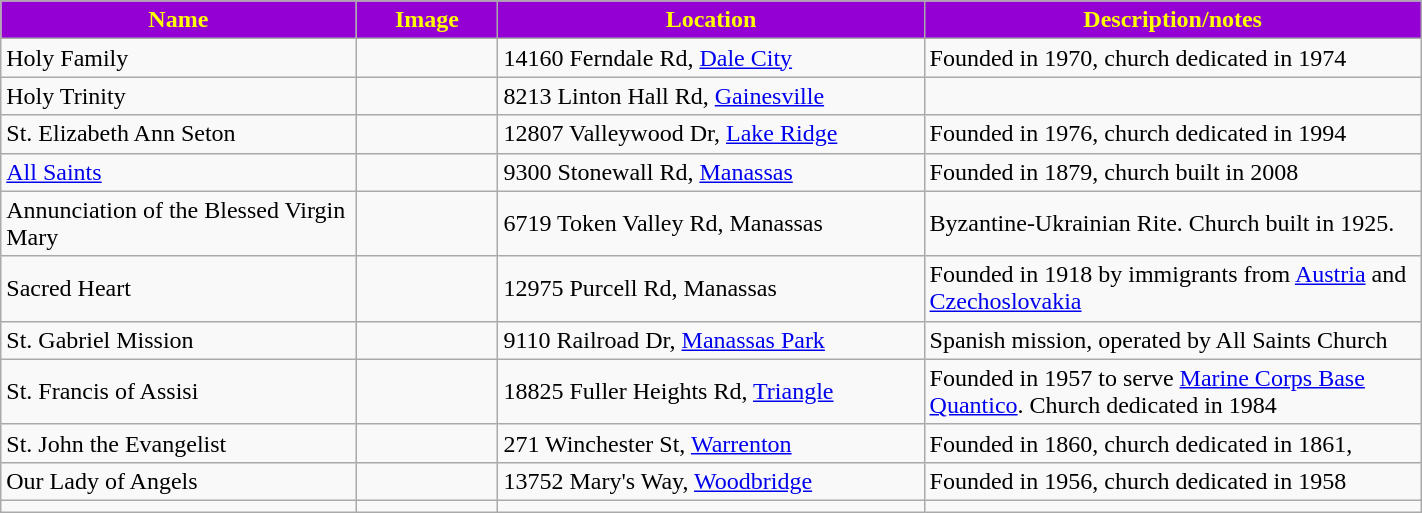<table class="wikitable sortable" style="width:75%">
<tr>
<th style="background:darkviolet; color:yellow;" width="25%"><strong>Name</strong></th>
<th style="background:darkviolet; color:yellow;" width="10%"><strong>Image</strong></th>
<th style="background:darkviolet; color:yellow;" width="30%"><strong>Location</strong></th>
<th style="background:darkviolet; color:yellow;" width="35%"><strong>Description/notes</strong></th>
</tr>
<tr>
<td>Holy Family</td>
<td></td>
<td>14160 Ferndale Rd, <a href='#'>Dale City</a></td>
<td>Founded in 1970, church dedicated in 1974</td>
</tr>
<tr>
<td>Holy Trinity</td>
<td></td>
<td>8213 Linton Hall Rd, <a href='#'>Gainesville</a></td>
<td></td>
</tr>
<tr>
<td>St. Elizabeth Ann Seton</td>
<td></td>
<td>12807 Valleywood Dr, <a href='#'>Lake Ridge</a></td>
<td>Founded in 1976, church dedicated in 1994</td>
</tr>
<tr>
<td><a href='#'>All Saints</a></td>
<td></td>
<td>9300 Stonewall Rd, <a href='#'>Manassas</a></td>
<td>Founded in 1879, church built in 2008</td>
</tr>
<tr>
<td>Annunciation of the Blessed Virgin Mary</td>
<td></td>
<td>6719 Token Valley Rd, Manassas</td>
<td>Byzantine-Ukrainian Rite. Church built in 1925.</td>
</tr>
<tr>
<td>Sacred Heart</td>
<td></td>
<td>12975 Purcell Rd, Manassas</td>
<td>Founded in 1918 by immigrants from <a href='#'>Austria</a> and <a href='#'>Czechoslovakia</a></td>
</tr>
<tr>
<td>St. Gabriel Mission</td>
<td></td>
<td>9110 Railroad Dr, <a href='#'>Manassas Park</a></td>
<td>Spanish mission, operated by All Saints Church</td>
</tr>
<tr>
<td>St. Francis of Assisi</td>
<td></td>
<td>18825 Fuller Heights Rd, <a href='#'>Triangle</a></td>
<td>Founded in 1957 to serve <a href='#'>Marine Corps Base Quantico</a>. Church dedicated in 1984</td>
</tr>
<tr>
<td>St. John the Evangelist</td>
<td></td>
<td>271 Winchester St, <a href='#'>Warrenton</a></td>
<td>Founded in 1860, church dedicated in 1861,</td>
</tr>
<tr>
<td>Our Lady of Angels</td>
<td></td>
<td>13752 Mary's Way, <a href='#'>Woodbridge</a></td>
<td>Founded in 1956, church dedicated in 1958</td>
</tr>
<tr>
<td></td>
<td></td>
<td></td>
<td></td>
</tr>
</table>
